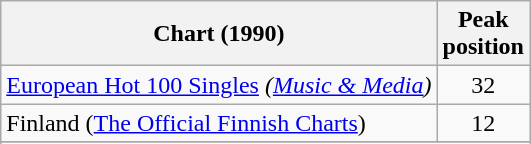<table class="wikitable sortable">
<tr>
<th scope="col">Chart (1990)</th>
<th scope="col">Peak<br>position</th>
</tr>
<tr>
<td><a href='#'>European Hot 100 Singles</a> <em>(<a href='#'>Music & Media</a>)</em></td>
<td style="text-align:center;">32</td>
</tr>
<tr>
<td>Finland (<a href='#'>The Official Finnish Charts</a>)</td>
<td style="text-align:center;">12</td>
</tr>
<tr>
</tr>
<tr>
</tr>
</table>
